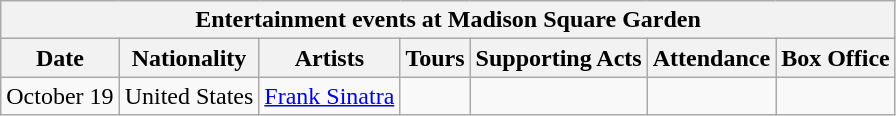<table class="wikitable">
<tr>
<th colspan="7">Entertainment events at Madison Square Garden</th>
</tr>
<tr>
<th>Date</th>
<th>Nationality</th>
<th>Artists</th>
<th>Tours</th>
<th>Supporting Acts</th>
<th>Attendance</th>
<th>Box Office</th>
</tr>
<tr>
<td>October 19</td>
<td>United States</td>
<td><a href='#'>Frank Sinatra</a></td>
<td></td>
<td></td>
<td></td>
<td></td>
</tr>
</table>
